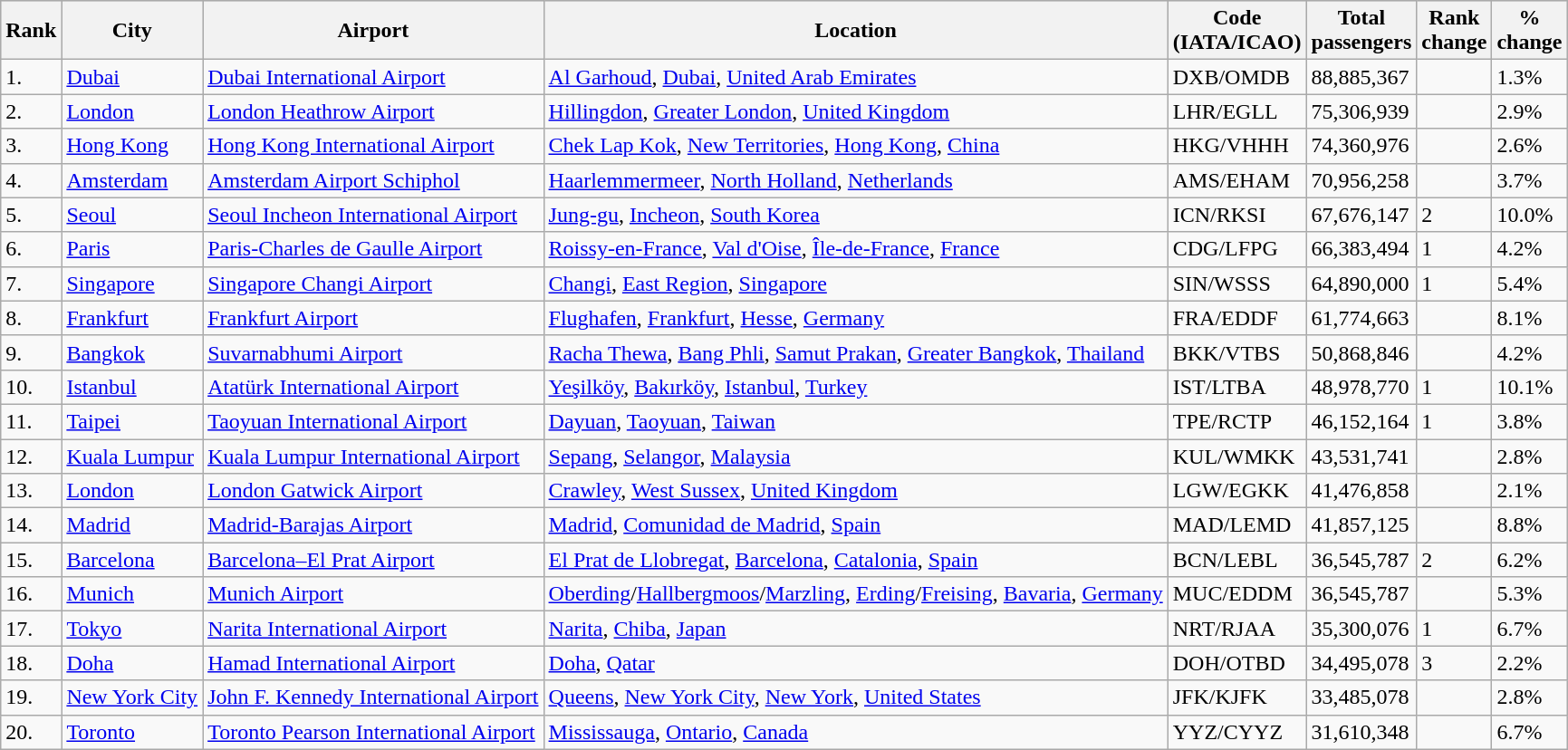<table class="wikitable sortable" width="align=">
<tr bgcolor="lightgrey">
<th>Rank</th>
<th>City</th>
<th>Airport</th>
<th>Location</th>
<th>Code<br>(IATA/ICAO)</th>
<th>Total<br>passengers</th>
<th>Rank<br>change</th>
<th>%<br>change</th>
</tr>
<tr>
<td>1.</td>
<td><a href='#'>Dubai</a></td>
<td> <a href='#'>Dubai International Airport</a></td>
<td><a href='#'>Al Garhoud</a>, <a href='#'>Dubai</a>, <a href='#'>United Arab Emirates</a></td>
<td>DXB/OMDB</td>
<td>88,885,367</td>
<td></td>
<td>1.3%</td>
</tr>
<tr>
<td>2.</td>
<td><a href='#'>London</a></td>
<td> <a href='#'>London Heathrow Airport</a></td>
<td><a href='#'>Hillingdon</a>, <a href='#'>Greater London</a>, <a href='#'>United Kingdom</a></td>
<td>LHR/EGLL</td>
<td>75,306,939</td>
<td></td>
<td>2.9%</td>
</tr>
<tr>
<td>3.</td>
<td><a href='#'>Hong Kong</a></td>
<td> <a href='#'>Hong Kong International Airport</a></td>
<td><a href='#'>Chek Lap Kok</a>, <a href='#'>New Territories</a>, <a href='#'>Hong Kong</a>, <a href='#'>China</a></td>
<td>HKG/VHHH</td>
<td>74,360,976</td>
<td></td>
<td>2.6%</td>
</tr>
<tr>
<td>4.</td>
<td><a href='#'>Amsterdam</a></td>
<td> <a href='#'>Amsterdam Airport Schiphol</a></td>
<td><a href='#'>Haarlemmermeer</a>, <a href='#'>North Holland</a>, <a href='#'>Netherlands</a></td>
<td>AMS/EHAM</td>
<td>70,956,258</td>
<td></td>
<td>3.7%</td>
</tr>
<tr>
<td>5.</td>
<td><a href='#'>Seoul</a></td>
<td> <a href='#'>Seoul Incheon International Airport</a></td>
<td><a href='#'>Jung-gu</a>, <a href='#'>Incheon</a>, <a href='#'>South Korea</a></td>
<td>ICN/RKSI</td>
<td>67,676,147</td>
<td>2</td>
<td>10.0%</td>
</tr>
<tr>
<td>6.</td>
<td><a href='#'>Paris</a></td>
<td> <a href='#'>Paris-Charles de Gaulle Airport</a></td>
<td><a href='#'>Roissy-en-France</a>, <a href='#'>Val d'Oise</a>, <a href='#'>Île-de-France</a>, <a href='#'>France</a></td>
<td>CDG/LFPG</td>
<td>66,383,494</td>
<td>1</td>
<td>4.2%</td>
</tr>
<tr>
<td>7.</td>
<td><a href='#'>Singapore</a></td>
<td> <a href='#'>Singapore Changi Airport</a></td>
<td><a href='#'>Changi</a>, <a href='#'>East Region</a>, <a href='#'>Singapore</a></td>
<td>SIN/WSSS</td>
<td>64,890,000</td>
<td>1</td>
<td>5.4%</td>
</tr>
<tr>
<td>8.</td>
<td><a href='#'>Frankfurt</a></td>
<td> <a href='#'>Frankfurt Airport</a></td>
<td><a href='#'>Flughafen</a>, <a href='#'>Frankfurt</a>, <a href='#'>Hesse</a>, <a href='#'>Germany</a></td>
<td>FRA/EDDF</td>
<td>61,774,663</td>
<td></td>
<td>8.1%</td>
</tr>
<tr>
<td>9.</td>
<td><a href='#'>Bangkok</a></td>
<td> <a href='#'>Suvarnabhumi Airport</a></td>
<td><a href='#'>Racha Thewa</a>, <a href='#'>Bang Phli</a>, <a href='#'>Samut Prakan</a>, <a href='#'>Greater Bangkok</a>, <a href='#'>Thailand</a></td>
<td>BKK/VTBS</td>
<td>50,868,846</td>
<td></td>
<td>4.2%</td>
</tr>
<tr>
<td>10.</td>
<td><a href='#'>Istanbul</a></td>
<td> <a href='#'>Atatürk International Airport</a></td>
<td><a href='#'>Yeşilköy</a>, <a href='#'>Bakırköy</a>, <a href='#'>Istanbul</a>, <a href='#'>Turkey</a></td>
<td>IST/LTBA</td>
<td>48,978,770</td>
<td>1</td>
<td>10.1%</td>
</tr>
<tr>
<td>11.</td>
<td><a href='#'>Taipei</a></td>
<td> <a href='#'>Taoyuan International Airport</a></td>
<td><a href='#'>Dayuan</a>, <a href='#'>Taoyuan</a>, <a href='#'>Taiwan</a></td>
<td>TPE/RCTP</td>
<td>46,152,164</td>
<td>1</td>
<td>3.8%</td>
</tr>
<tr>
<td>12.</td>
<td><a href='#'>Kuala Lumpur</a></td>
<td> <a href='#'>Kuala Lumpur International Airport</a></td>
<td><a href='#'>Sepang</a>, <a href='#'>Selangor</a>, <a href='#'>Malaysia</a></td>
<td>KUL/WMKK</td>
<td>43,531,741</td>
<td></td>
<td>2.8%</td>
</tr>
<tr>
<td>13.</td>
<td><a href='#'>London</a></td>
<td> <a href='#'>London Gatwick Airport</a></td>
<td><a href='#'>Crawley</a>, <a href='#'>West Sussex</a>, <a href='#'>United Kingdom</a></td>
<td>LGW/EGKK</td>
<td>41,476,858</td>
<td></td>
<td>2.1%</td>
</tr>
<tr>
<td>14.</td>
<td><a href='#'>Madrid</a></td>
<td> <a href='#'>Madrid-Barajas Airport</a></td>
<td><a href='#'>Madrid</a>, <a href='#'>Comunidad de Madrid</a>, <a href='#'>Spain</a></td>
<td>MAD/LEMD</td>
<td>41,857,125</td>
<td></td>
<td>8.8%</td>
</tr>
<tr>
<td>15.</td>
<td><a href='#'>Barcelona</a></td>
<td> <a href='#'>Barcelona–El Prat Airport</a></td>
<td><a href='#'>El Prat de Llobregat</a>, <a href='#'>Barcelona</a>, <a href='#'>Catalonia</a>, <a href='#'>Spain</a></td>
<td>BCN/LEBL</td>
<td>36,545,787</td>
<td>2</td>
<td>6.2%</td>
</tr>
<tr>
<td>16.</td>
<td><a href='#'>Munich</a></td>
<td> <a href='#'>Munich Airport</a></td>
<td><a href='#'>Oberding</a>/<a href='#'>Hallbergmoos</a>/<a href='#'>Marzling</a>, <a href='#'>Erding</a>/<a href='#'>Freising</a>, <a href='#'>Bavaria</a>, <a href='#'>Germany</a></td>
<td>MUC/EDDM</td>
<td>36,545,787</td>
<td></td>
<td>5.3%</td>
</tr>
<tr>
<td>17.</td>
<td><a href='#'>Tokyo</a></td>
<td> <a href='#'>Narita International Airport</a></td>
<td><a href='#'>Narita</a>, <a href='#'>Chiba</a>, <a href='#'>Japan</a></td>
<td>NRT/RJAA</td>
<td>35,300,076</td>
<td>1</td>
<td>6.7%</td>
</tr>
<tr>
<td>18.</td>
<td><a href='#'>Doha</a></td>
<td> <a href='#'>Hamad International Airport</a></td>
<td><a href='#'>Doha</a>, <a href='#'>Qatar</a></td>
<td>DOH/OTBD</td>
<td>34,495,078</td>
<td>3</td>
<td>2.2%</td>
</tr>
<tr>
<td>19.</td>
<td><a href='#'>New York City</a></td>
<td> <a href='#'>John F. Kennedy International Airport</a></td>
<td><a href='#'>Queens</a>, <a href='#'>New York City</a>, <a href='#'>New York</a>, <a href='#'>United States</a></td>
<td>JFK/KJFK</td>
<td>33,485,078</td>
<td></td>
<td>2.8%</td>
</tr>
<tr>
<td>20.</td>
<td><a href='#'>Toronto</a></td>
<td> <a href='#'>Toronto Pearson International Airport</a></td>
<td><a href='#'>Mississauga</a>, <a href='#'>Ontario</a>, <a href='#'>Canada</a></td>
<td>YYZ/CYYZ</td>
<td>31,610,348</td>
<td></td>
<td>6.7%</td>
</tr>
</table>
